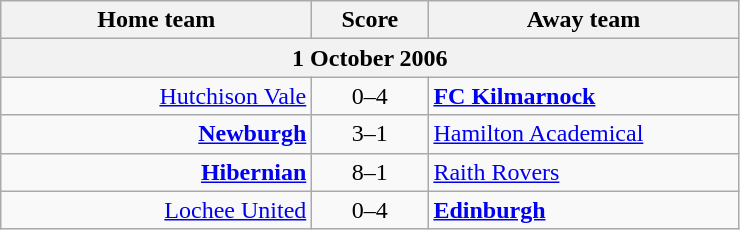<table class="wikitable" style="border-collapse: collapse;">
<tr>
<th align="right" width="200">Home team</th>
<th align="center" width="70">Score</th>
<th align="left" width="200">Away team</th>
</tr>
<tr>
<th colspan="3" align="center">1 October 2006</th>
</tr>
<tr>
<td style="text-align:right;"><a href='#'>Hutchison Vale</a></td>
<td style="text-align:center;">0–4</td>
<td style="text-align:left;"><strong><a href='#'>FC Kilmarnock</a></strong></td>
</tr>
<tr>
<td style="text-align:right;"><strong><a href='#'>Newburgh</a></strong></td>
<td style="text-align:center;">3–1</td>
<td style="text-align:left;"><a href='#'>Hamilton Academical</a></td>
</tr>
<tr>
<td style="text-align:right;"><strong><a href='#'>Hibernian</a></strong></td>
<td style="text-align:center;">8–1</td>
<td style="text-align:left;"><a href='#'>Raith Rovers</a></td>
</tr>
<tr>
<td style="text-align:right;"><a href='#'>Lochee United</a></td>
<td style="text-align:center;">0–4</td>
<td style="text-align:left;"><strong><a href='#'>Edinburgh</a></strong></td>
</tr>
</table>
